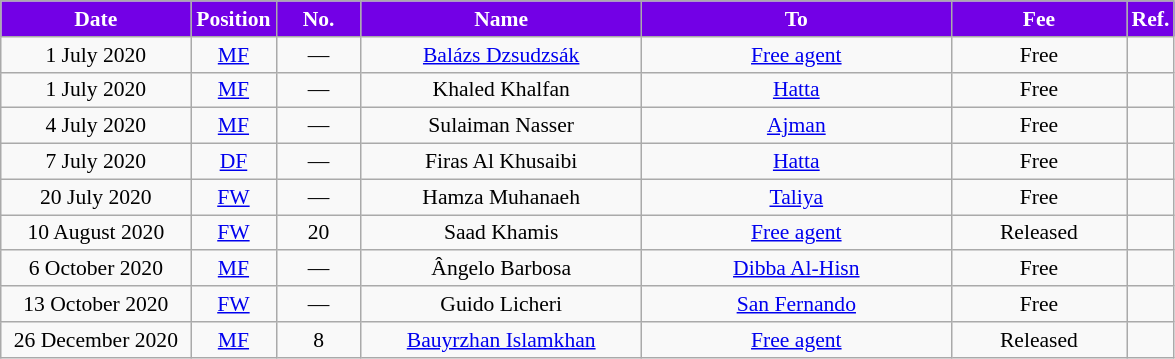<table class="wikitable" style="text-align:center; font-size:90%; ">
<tr>
<th style="background:#7300E6; color:#FFFFFF; width:120px;">Date</th>
<th style="background:#7300E6; color:#FFFFFF; width:50px;">Position</th>
<th style="background:#7300E6; color:#FFFFFF; width:50px;">No.</th>
<th style="background:#7300E6; color:#FFFFFF; width:180px;">Name</th>
<th style="background:#7300E6; color:#FFFFFF; width:200px;">To</th>
<th style="background:#7300E6; color:#FFFFFF; width:110px;">Fee</th>
<th style="background:#7300E6; color:#FFFFFF; width:25px;">Ref.</th>
</tr>
<tr>
<td>1 July 2020</td>
<td><a href='#'>MF</a></td>
<td>—</td>
<td> <a href='#'>Balázs Dzsudzsák</a></td>
<td><a href='#'>Free agent</a></td>
<td>Free</td>
<td></td>
</tr>
<tr>
<td>1 July 2020</td>
<td><a href='#'>MF</a></td>
<td>—</td>
<td> Khaled Khalfan</td>
<td> <a href='#'>Hatta</a></td>
<td>Free</td>
<td></td>
</tr>
<tr>
<td>4 July 2020</td>
<td><a href='#'>MF</a></td>
<td>—</td>
<td> Sulaiman Nasser</td>
<td> <a href='#'>Ajman</a></td>
<td>Free</td>
<td></td>
</tr>
<tr>
<td>7 July 2020</td>
<td><a href='#'>DF</a></td>
<td>—</td>
<td> Firas Al Khusaibi</td>
<td> <a href='#'>Hatta</a></td>
<td>Free</td>
<td></td>
</tr>
<tr>
<td>20 July 2020</td>
<td><a href='#'>FW</a></td>
<td>—</td>
<td> Hamza Muhanaeh</td>
<td> <a href='#'>Taliya</a></td>
<td>Free</td>
<td></td>
</tr>
<tr>
<td>10 August 2020</td>
<td><a href='#'>FW</a></td>
<td>20</td>
<td> Saad Khamis</td>
<td><a href='#'>Free agent</a></td>
<td>Released</td>
<td></td>
</tr>
<tr>
<td>6 October 2020</td>
<td><a href='#'>MF</a></td>
<td>—</td>
<td> Ângelo Barbosa</td>
<td> <a href='#'>Dibba Al-Hisn</a></td>
<td>Free</td>
<td></td>
</tr>
<tr>
<td>13 October 2020</td>
<td><a href='#'>FW</a></td>
<td>—</td>
<td> Guido Licheri</td>
<td> <a href='#'>San Fernando</a></td>
<td>Free</td>
<td></td>
</tr>
<tr>
<td>26 December 2020</td>
<td><a href='#'>MF</a></td>
<td>8</td>
<td> <a href='#'>Bauyrzhan Islamkhan</a></td>
<td><a href='#'>Free agent</a> </td>
<td>Released</td>
<td></td>
</tr>
</table>
